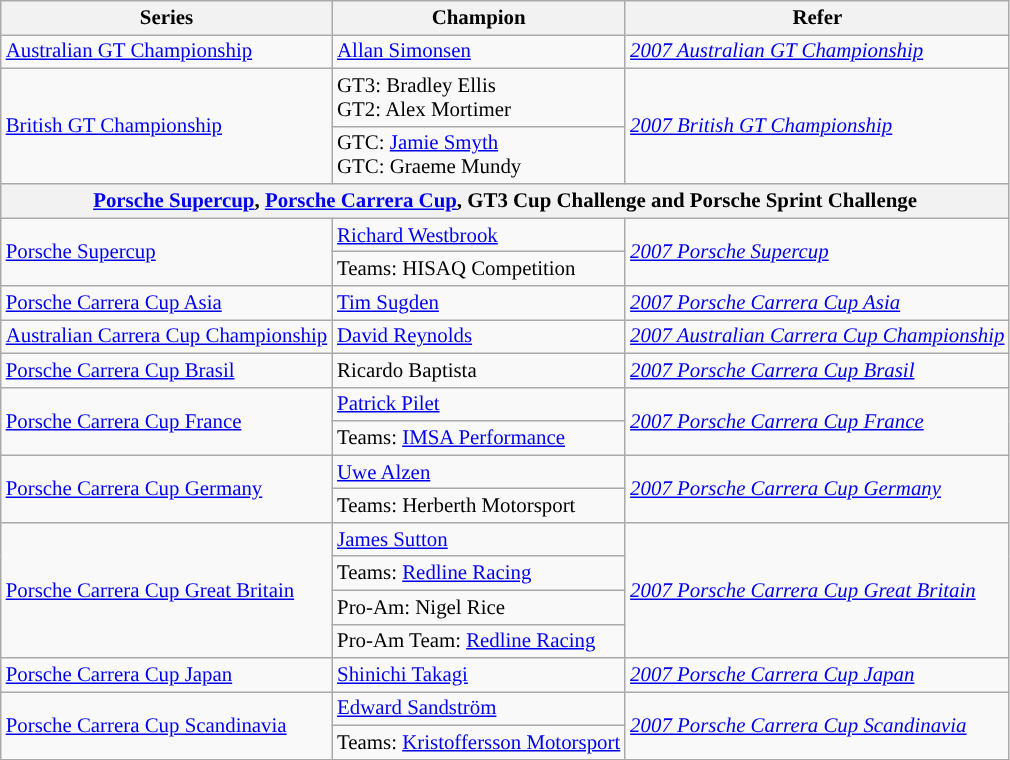<table class="wikitable" style="font-size:87%;">
<tr font-weight:bold">
<th>Series</th>
<th>Champion</th>
<th>Refer</th>
</tr>
<tr>
<td><a href='#'>Australian GT Championship</a></td>
<td> <a href='#'>Allan Simonsen</a></td>
<td><em><a href='#'>2007 Australian GT Championship</a></em></td>
</tr>
<tr>
<td rowspan=2><a href='#'>British GT Championship</a></td>
<td>GT3:  Bradley Ellis<br>GT2:  Alex Mortimer</td>
<td rowspan=2><em><a href='#'>2007 British GT Championship</a></em></td>
</tr>
<tr>
<td>GTC:  <a href='#'>Jamie Smyth</a><br>GTC:  Graeme Mundy</td>
</tr>
<tr>
<th colspan="3"><a href='#'>Porsche Supercup</a>, <a href='#'>Porsche Carrera Cup</a>, GT3 Cup Challenge and Porsche Sprint Challenge</th>
</tr>
<tr>
<td rowspan=2><a href='#'>Porsche Supercup</a></td>
<td> <a href='#'>Richard Westbrook</a></td>
<td rowspan=2><em><a href='#'>2007 Porsche Supercup</a></em></td>
</tr>
<tr>
<td>Teams:  HISAQ Competition</td>
</tr>
<tr>
<td><a href='#'>Porsche Carrera Cup Asia</a></td>
<td> <a href='#'>Tim Sugden</a></td>
<td><em><a href='#'>2007 Porsche Carrera Cup Asia</a></em></td>
</tr>
<tr>
<td><a href='#'>Australian Carrera Cup Championship</a></td>
<td> <a href='#'>David Reynolds</a></td>
<td><em><a href='#'>2007 Australian Carrera Cup Championship</a></em></td>
</tr>
<tr>
<td><a href='#'>Porsche Carrera Cup Brasil</a></td>
<td> Ricardo Baptista</td>
<td><em><a href='#'>2007 Porsche Carrera Cup Brasil</a></em></td>
</tr>
<tr>
<td rowspan=2><a href='#'>Porsche Carrera Cup France</a></td>
<td> <a href='#'>Patrick Pilet</a></td>
<td rowspan=2><em><a href='#'>2007 Porsche Carrera Cup France</a></em></td>
</tr>
<tr>
<td>Teams:  <a href='#'>IMSA Performance</a></td>
</tr>
<tr>
<td rowspan=2><a href='#'>Porsche Carrera Cup Germany</a></td>
<td> <a href='#'>Uwe Alzen</a></td>
<td rowspan=2><em><a href='#'>2007 Porsche Carrera Cup Germany</a></em></td>
</tr>
<tr>
<td>Teams:  Herberth Motorsport</td>
</tr>
<tr>
<td rowspan=4><a href='#'>Porsche Carrera Cup Great Britain</a></td>
<td> <a href='#'>James Sutton</a></td>
<td rowspan=4><em><a href='#'>2007 Porsche Carrera Cup Great Britain</a></em></td>
</tr>
<tr>
<td>Teams:  <a href='#'>Redline Racing</a></td>
</tr>
<tr>
<td>Pro-Am:  Nigel Rice</td>
</tr>
<tr>
<td>Pro-Am Team:  <a href='#'>Redline Racing</a></td>
</tr>
<tr>
<td><a href='#'>Porsche Carrera Cup Japan</a></td>
<td> <a href='#'>Shinichi Takagi</a></td>
<td><em><a href='#'>2007 Porsche Carrera Cup Japan</a></em></td>
</tr>
<tr>
<td rowspan=2><a href='#'>Porsche Carrera Cup Scandinavia</a></td>
<td> <a href='#'>Edward Sandström</a></td>
<td rowspan=2><em><a href='#'>2007 Porsche Carrera Cup Scandinavia</a></em></td>
</tr>
<tr>
<td>Teams:  <a href='#'>Kristoffersson Motorsport</a></td>
</tr>
<tr>
</tr>
</table>
